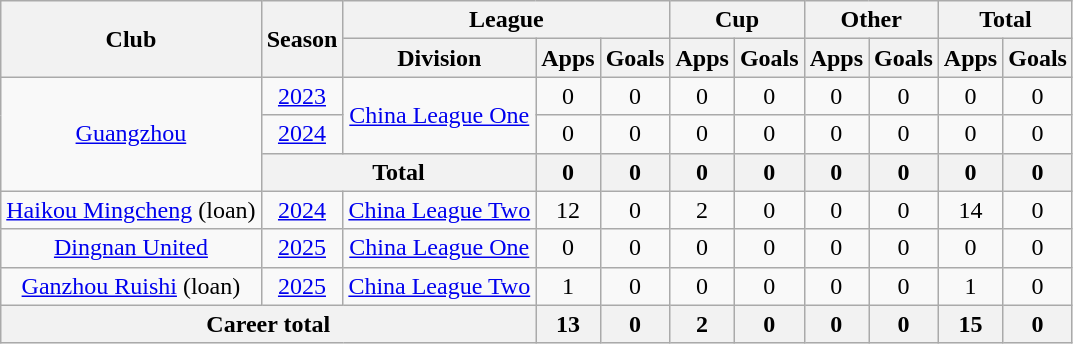<table class=wikitable style=text-align:center>
<tr>
<th rowspan="2">Club</th>
<th rowspan="2">Season</th>
<th colspan="3">League</th>
<th colspan="2">Cup</th>
<th colspan="2">Other</th>
<th colspan="2">Total</th>
</tr>
<tr>
<th>Division</th>
<th>Apps</th>
<th>Goals</th>
<th>Apps</th>
<th>Goals</th>
<th>Apps</th>
<th>Goals</th>
<th>Apps</th>
<th>Goals</th>
</tr>
<tr>
<td rowspan="3"><a href='#'>Guangzhou</a></td>
<td><a href='#'>2023</a></td>
<td rowspan="2"><a href='#'>China League One</a></td>
<td>0</td>
<td>0</td>
<td>0</td>
<td>0</td>
<td>0</td>
<td>0</td>
<td>0</td>
<td>0</td>
</tr>
<tr>
<td><a href='#'>2024</a></td>
<td>0</td>
<td>0</td>
<td>0</td>
<td>0</td>
<td>0</td>
<td>0</td>
<td>0</td>
<td>0</td>
</tr>
<tr>
<th colspan=2>Total</th>
<th>0</th>
<th>0</th>
<th>0</th>
<th>0</th>
<th>0</th>
<th>0</th>
<th>0</th>
<th>0</th>
</tr>
<tr>
<td><a href='#'>Haikou Mingcheng</a> (loan)</td>
<td><a href='#'>2024</a></td>
<td><a href='#'>China League Two</a></td>
<td>12</td>
<td>0</td>
<td>2</td>
<td>0</td>
<td>0</td>
<td>0</td>
<td>14</td>
<td>0</td>
</tr>
<tr>
<td><a href='#'>Dingnan United</a></td>
<td><a href='#'>2025</a></td>
<td><a href='#'>China League One</a></td>
<td>0</td>
<td>0</td>
<td>0</td>
<td>0</td>
<td>0</td>
<td>0</td>
<td>0</td>
<td>0</td>
</tr>
<tr>
<td><a href='#'>Ganzhou Ruishi</a> (loan)</td>
<td><a href='#'>2025</a></td>
<td><a href='#'>China League Two</a></td>
<td>1</td>
<td>0</td>
<td>0</td>
<td>0</td>
<td>0</td>
<td>0</td>
<td>1</td>
<td>0</td>
</tr>
<tr>
<th colspan=3>Career total</th>
<th>13</th>
<th>0</th>
<th>2</th>
<th>0</th>
<th>0</th>
<th>0</th>
<th>15</th>
<th>0</th>
</tr>
</table>
